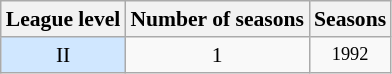<table class="wikitable" style="text-align:center;font-size:90%">
<tr>
<th>League level</th>
<th>Number of seasons</th>
<th>Seasons</th>
</tr>
<tr>
<td bgcolor="#d0e7ff">II</td>
<td>1</td>
<td style="font-size:85%">1992</td>
</tr>
</table>
